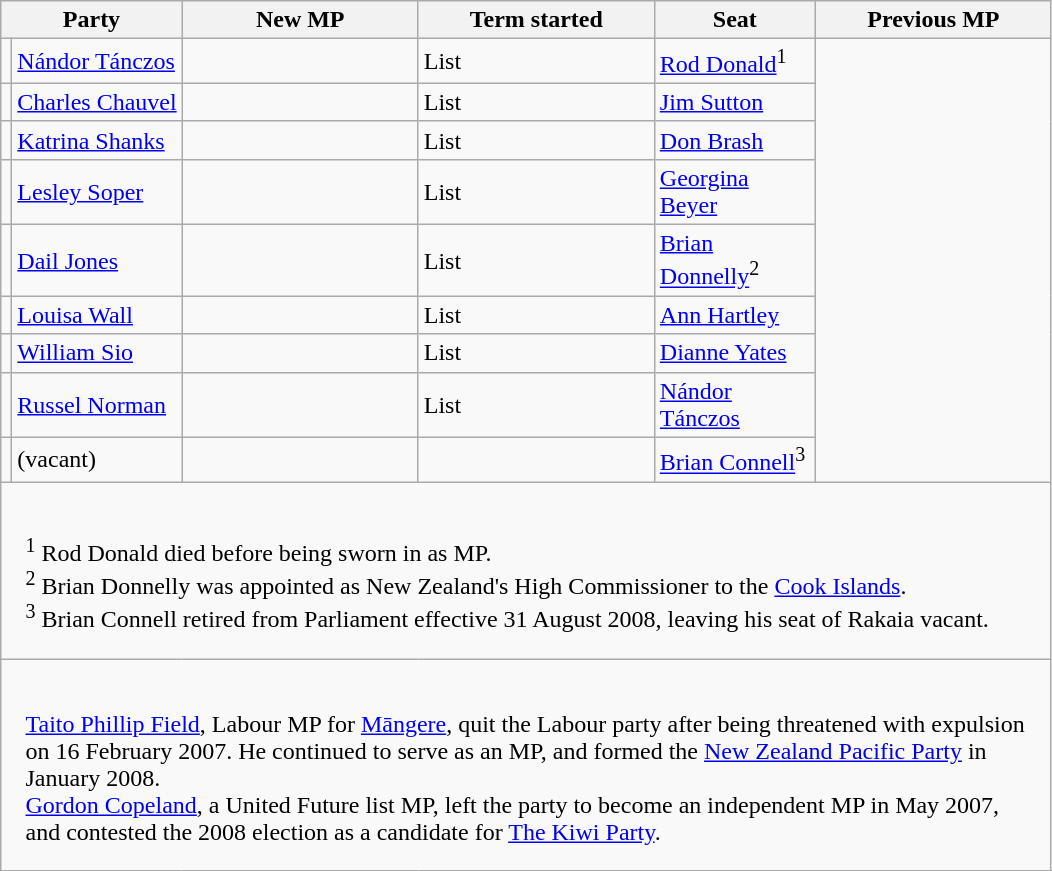<table class=wikitable>
<tr>
<th width=100 colspan=2>Party</th>
<th width=150>New MP</th>
<th width=150>Term started</th>
<th width=100>Seat</th>
<th width=150>Previous MP</th>
</tr>
<tr>
<td></td>
<td><a href='#'>Nándor Tánczos</a></td>
<td style="text-align:right;"></td>
<td>List</td>
<td><a href='#'>Rod Donald</a><sup>1</sup></td>
</tr>
<tr>
<td></td>
<td><a href='#'>Charles Chauvel</a></td>
<td style="text-align:right;"></td>
<td>List</td>
<td><a href='#'>Jim Sutton</a></td>
</tr>
<tr>
<td></td>
<td><a href='#'>Katrina Shanks</a></td>
<td style="text-align:right;"></td>
<td>List</td>
<td><a href='#'>Don Brash</a></td>
</tr>
<tr>
<td></td>
<td><a href='#'>Lesley Soper</a></td>
<td style="text-align:right;"></td>
<td>List</td>
<td><a href='#'>Georgina Beyer</a></td>
</tr>
<tr>
<td></td>
<td><a href='#'>Dail Jones</a></td>
<td style="text-align:right;"></td>
<td>List</td>
<td><a href='#'>Brian Donnelly</a><sup>2</sup></td>
</tr>
<tr>
<td></td>
<td><a href='#'>Louisa Wall</a></td>
<td style="text-align:right;"></td>
<td>List</td>
<td><a href='#'>Ann Hartley</a></td>
</tr>
<tr>
<td></td>
<td><a href='#'>William Sio</a></td>
<td style="text-align:right;"></td>
<td>List</td>
<td><a href='#'>Dianne Yates</a></td>
</tr>
<tr>
<td></td>
<td><a href='#'>Russel Norman</a></td>
<td style="text-align:right;"></td>
<td>List</td>
<td><a href='#'>Nándor Tánczos</a></td>
</tr>
<tr>
<td></td>
<td>(vacant)</td>
<td style="text-align:right;"></td>
<td></td>
<td><a href='#'>Brian Connell</a><sup>3</sup></td>
</tr>
<tr>
<td width=650 style="padding:1em" colspan=6><br><sup>1</sup> Rod Donald died before being sworn in as MP.<br>
<sup>2</sup> Brian Donnelly was appointed as New Zealand's High Commissioner to the <a href='#'>Cook Islands</a>.<br>
<sup>3</sup> Brian Connell retired from Parliament effective 31 August 2008, leaving his seat of Rakaia vacant.<br></td>
</tr>
<tr>
<td width=650 style="padding:1em" colspan=6><br><a href='#'>Taito Phillip Field</a>, Labour MP for <a href='#'>Māngere</a>, quit the Labour party after being threatened with expulsion on 16 February 2007. He continued to serve as an MP, and formed the <a href='#'>New Zealand Pacific Party</a> in January 2008.<br><a href='#'>Gordon Copeland</a>, a United Future list MP, left the party to become an independent MP in May 2007, and contested the 2008 election as a candidate for <a href='#'>The Kiwi Party</a>.</td>
</tr>
</table>
